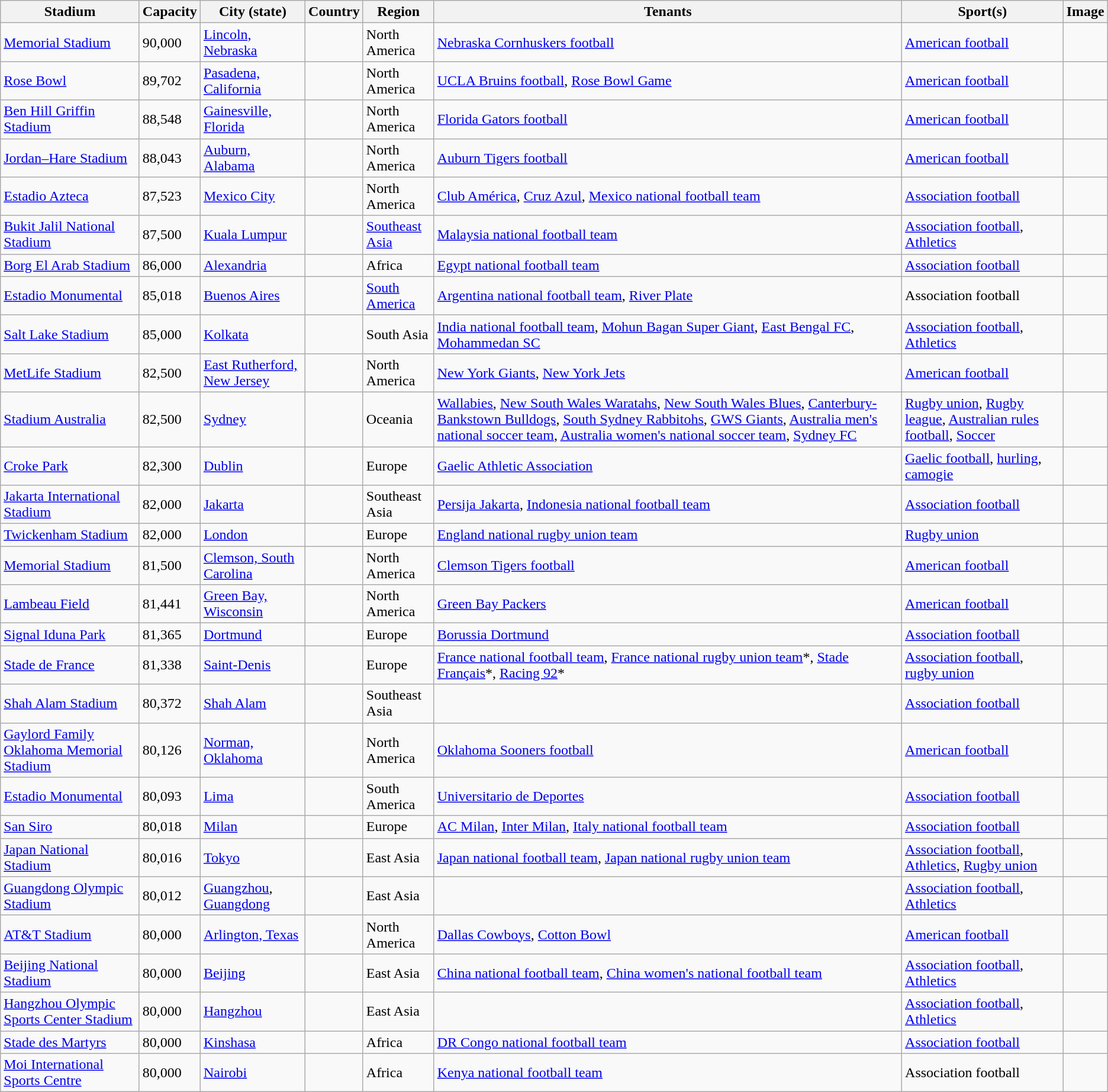<table class="sortable wikitable static-row-numbers">
<tr>
<th>Stadium</th>
<th>Capacity</th>
<th>City (state)</th>
<th>Country</th>
<th>Region</th>
<th>Tenants</th>
<th>Sport(s)</th>
<th>Image</th>
</tr>
<tr>
<td><a href='#'>Memorial Stadium</a></td>
<td>90,000</td>
<td><a href='#'>Lincoln, Nebraska</a></td>
<td></td>
<td>North America</td>
<td><a href='#'>Nebraska Cornhuskers football</a></td>
<td><a href='#'>American football</a></td>
<td></td>
</tr>
<tr>
<td><a href='#'>Rose Bowl</a></td>
<td>89,702</td>
<td><a href='#'>Pasadena, California</a></td>
<td></td>
<td>North America</td>
<td><a href='#'>UCLA Bruins football</a>, <a href='#'>Rose Bowl Game</a></td>
<td><a href='#'>American football</a></td>
<td></td>
</tr>
<tr>
<td><a href='#'>Ben Hill Griffin Stadium</a></td>
<td>88,548</td>
<td><a href='#'>Gainesville, Florida</a></td>
<td></td>
<td>North America</td>
<td><a href='#'>Florida Gators football</a></td>
<td><a href='#'>American football</a></td>
<td></td>
</tr>
<tr>
<td><a href='#'>Jordan–Hare Stadium</a></td>
<td>88,043</td>
<td><a href='#'>Auburn, Alabama</a></td>
<td></td>
<td>North America</td>
<td><a href='#'>Auburn Tigers football</a></td>
<td><a href='#'>American football</a></td>
<td></td>
</tr>
<tr>
<td><a href='#'>Estadio Azteca</a></td>
<td>87,523</td>
<td><a href='#'>Mexico City</a></td>
<td></td>
<td>North America</td>
<td><a href='#'>Club América</a>, <a href='#'>Cruz Azul</a>, <a href='#'>Mexico national football team</a></td>
<td><a href='#'>Association football</a></td>
<td></td>
</tr>
<tr>
<td><a href='#'>Bukit Jalil National Stadium</a></td>
<td>87,500</td>
<td><a href='#'>Kuala Lumpur</a></td>
<td></td>
<td><a href='#'>Southeast Asia</a></td>
<td><a href='#'>Malaysia national football team</a></td>
<td><a href='#'>Association football</a>, <a href='#'>Athletics</a></td>
<td></td>
</tr>
<tr>
<td><a href='#'>Borg El Arab Stadium</a></td>
<td>86,000</td>
<td><a href='#'>Alexandria</a></td>
<td></td>
<td>Africa</td>
<td><a href='#'>Egypt national football team</a></td>
<td><a href='#'>Association football</a></td>
<td></td>
</tr>
<tr>
<td><a href='#'>Estadio Monumental</a></td>
<td>85,018</td>
<td><a href='#'>Buenos Aires</a></td>
<td></td>
<td><a href='#'>South America</a></td>
<td><a href='#'>Argentina national football team</a>, <a href='#'>River Plate</a></td>
<td>Association football</td>
<td></td>
</tr>
<tr>
<td><a href='#'>Salt Lake Stadium</a></td>
<td>85,000</td>
<td><a href='#'>Kolkata</a></td>
<td></td>
<td>South Asia</td>
<td><a href='#'>India national football team</a>, <a href='#'>Mohun Bagan Super Giant</a>, <a href='#'>East Bengal FC</a>, <a href='#'>Mohammedan SC</a></td>
<td><a href='#'>Association football</a>, <a href='#'>Athletics</a></td>
<td></td>
</tr>
<tr>
<td><a href='#'>MetLife Stadium</a></td>
<td>82,500</td>
<td><a href='#'>East Rutherford, New Jersey</a></td>
<td></td>
<td>North America</td>
<td><a href='#'>New York Giants</a>, <a href='#'>New York Jets</a></td>
<td><a href='#'>American football</a></td>
<td></td>
</tr>
<tr>
<td><a href='#'>Stadium Australia</a></td>
<td>82,500</td>
<td><a href='#'>Sydney</a></td>
<td></td>
<td>Oceania</td>
<td><a href='#'>Wallabies</a>, <a href='#'>New South Wales Waratahs</a>, <a href='#'>New South Wales Blues</a>, <a href='#'>Canterbury-Bankstown Bulldogs</a>, <a href='#'>South Sydney Rabbitohs</a>, <a href='#'>GWS Giants</a>, <a href='#'>Australia men's national soccer team</a>, <a href='#'>Australia women's national soccer team</a>, <a href='#'>Sydney FC</a></td>
<td><a href='#'>Rugby union</a>, <a href='#'>Rugby league</a>, <a href='#'>Australian rules football</a>, <a href='#'>Soccer</a></td>
<td></td>
</tr>
<tr>
<td><a href='#'>Croke Park</a></td>
<td>82,300</td>
<td><a href='#'>Dublin</a></td>
<td></td>
<td>Europe</td>
<td><a href='#'>Gaelic Athletic Association</a></td>
<td><a href='#'>Gaelic football</a>, <a href='#'>hurling</a>, <a href='#'>camogie</a></td>
<td></td>
</tr>
<tr>
<td><a href='#'>Jakarta International Stadium</a></td>
<td>82,000</td>
<td><a href='#'>Jakarta</a></td>
<td></td>
<td>Southeast Asia</td>
<td><a href='#'>Persija Jakarta</a>, <a href='#'>Indonesia national football team</a></td>
<td><a href='#'>Association football</a></td>
<td></td>
</tr>
<tr>
<td><a href='#'>Twickenham Stadium</a></td>
<td>82,000</td>
<td><a href='#'>London</a></td>
<td></td>
<td>Europe</td>
<td><a href='#'>England national rugby union team</a></td>
<td><a href='#'>Rugby union</a></td>
<td></td>
</tr>
<tr>
<td><a href='#'>Memorial Stadium</a></td>
<td>81,500</td>
<td><a href='#'>Clemson, South Carolina</a></td>
<td></td>
<td>North America</td>
<td><a href='#'>Clemson Tigers football</a></td>
<td><a href='#'>American football</a></td>
<td></td>
</tr>
<tr>
<td><a href='#'>Lambeau Field</a></td>
<td>81,441</td>
<td><a href='#'>Green Bay, Wisconsin</a></td>
<td></td>
<td>North America</td>
<td><a href='#'>Green Bay Packers</a></td>
<td><a href='#'>American football</a></td>
<td></td>
</tr>
<tr>
<td><a href='#'>Signal Iduna Park</a></td>
<td>81,365</td>
<td><a href='#'>Dortmund</a></td>
<td></td>
<td>Europe</td>
<td><a href='#'>Borussia Dortmund</a></td>
<td><a href='#'>Association football</a></td>
<td></td>
</tr>
<tr>
<td><a href='#'>Stade de France</a></td>
<td>81,338</td>
<td><a href='#'>Saint-Denis</a></td>
<td></td>
<td>Europe</td>
<td><a href='#'>France national football team</a>, <a href='#'>France national rugby union team</a>*, <a href='#'>Stade Français</a>*, <a href='#'>Racing 92</a>*</td>
<td><a href='#'>Association football</a>, <a href='#'>rugby union</a></td>
<td></td>
</tr>
<tr>
<td><a href='#'>Shah Alam Stadium</a></td>
<td>80,372</td>
<td><a href='#'>Shah Alam</a></td>
<td></td>
<td>Southeast Asia</td>
<td></td>
<td><a href='#'>Association football</a></td>
<td></td>
</tr>
<tr>
<td><a href='#'>Gaylord Family Oklahoma Memorial Stadium</a></td>
<td>80,126</td>
<td><a href='#'>Norman, Oklahoma</a></td>
<td></td>
<td>North America</td>
<td><a href='#'>Oklahoma Sooners football</a></td>
<td><a href='#'>American football</a></td>
<td></td>
</tr>
<tr>
<td><a href='#'>Estadio Monumental</a></td>
<td>80,093</td>
<td><a href='#'>Lima</a></td>
<td></td>
<td>South America</td>
<td><a href='#'>Universitario de Deportes</a></td>
<td><a href='#'>Association football</a></td>
<td></td>
</tr>
<tr>
<td><a href='#'>San Siro</a></td>
<td>80,018</td>
<td><a href='#'>Milan</a></td>
<td></td>
<td>Europe</td>
<td><a href='#'>AC Milan</a>, <a href='#'>Inter Milan</a>, <a href='#'>Italy national football team</a></td>
<td><a href='#'>Association football</a></td>
<td></td>
</tr>
<tr>
<td><a href='#'>Japan National Stadium</a></td>
<td>80,016</td>
<td><a href='#'>Tokyo</a></td>
<td></td>
<td>East Asia</td>
<td><a href='#'>Japan national football team</a>, <a href='#'>Japan national rugby union team</a></td>
<td><a href='#'>Association football</a>, <a href='#'>Athletics</a>, <a href='#'>Rugby union</a></td>
<td></td>
</tr>
<tr>
<td><a href='#'>Guangdong Olympic Stadium</a></td>
<td>80,012</td>
<td><a href='#'>Guangzhou</a>, <a href='#'>Guangdong</a></td>
<td></td>
<td>East Asia</td>
<td></td>
<td><a href='#'>Association football</a>, <a href='#'>Athletics</a></td>
<td></td>
</tr>
<tr>
<td><a href='#'>AT&T Stadium</a></td>
<td>80,000</td>
<td><a href='#'>Arlington, Texas</a></td>
<td></td>
<td>North America</td>
<td><a href='#'>Dallas Cowboys</a>, <a href='#'>Cotton Bowl</a></td>
<td><a href='#'>American football</a></td>
<td></td>
</tr>
<tr>
<td><a href='#'>Beijing National Stadium</a></td>
<td>80,000</td>
<td><a href='#'>Beijing</a></td>
<td></td>
<td>East Asia</td>
<td><a href='#'>China national football team</a>, <a href='#'>China women's national football team</a></td>
<td><a href='#'>Association football</a>, <a href='#'>Athletics</a></td>
<td></td>
</tr>
<tr>
<td><a href='#'>Hangzhou Olympic Sports Center Stadium</a></td>
<td>80,000</td>
<td><a href='#'>Hangzhou</a></td>
<td></td>
<td>East Asia</td>
<td></td>
<td><a href='#'>Association football</a>, <a href='#'>Athletics</a></td>
<td></td>
</tr>
<tr>
<td><a href='#'>Stade des Martyrs</a></td>
<td>80,000</td>
<td><a href='#'>Kinshasa</a></td>
<td></td>
<td>Africa</td>
<td><a href='#'>DR Congo national football team</a></td>
<td><a href='#'>Association football</a></td>
<td></td>
</tr>
<tr>
<td><a href='#'>Moi International Sports Centre</a></td>
<td>80,000</td>
<td><a href='#'>Nairobi</a></td>
<td></td>
<td>Africa</td>
<td><a href='#'>Kenya national football team</a></td>
<td>Association football</td>
<td></td>
</tr>
</table>
